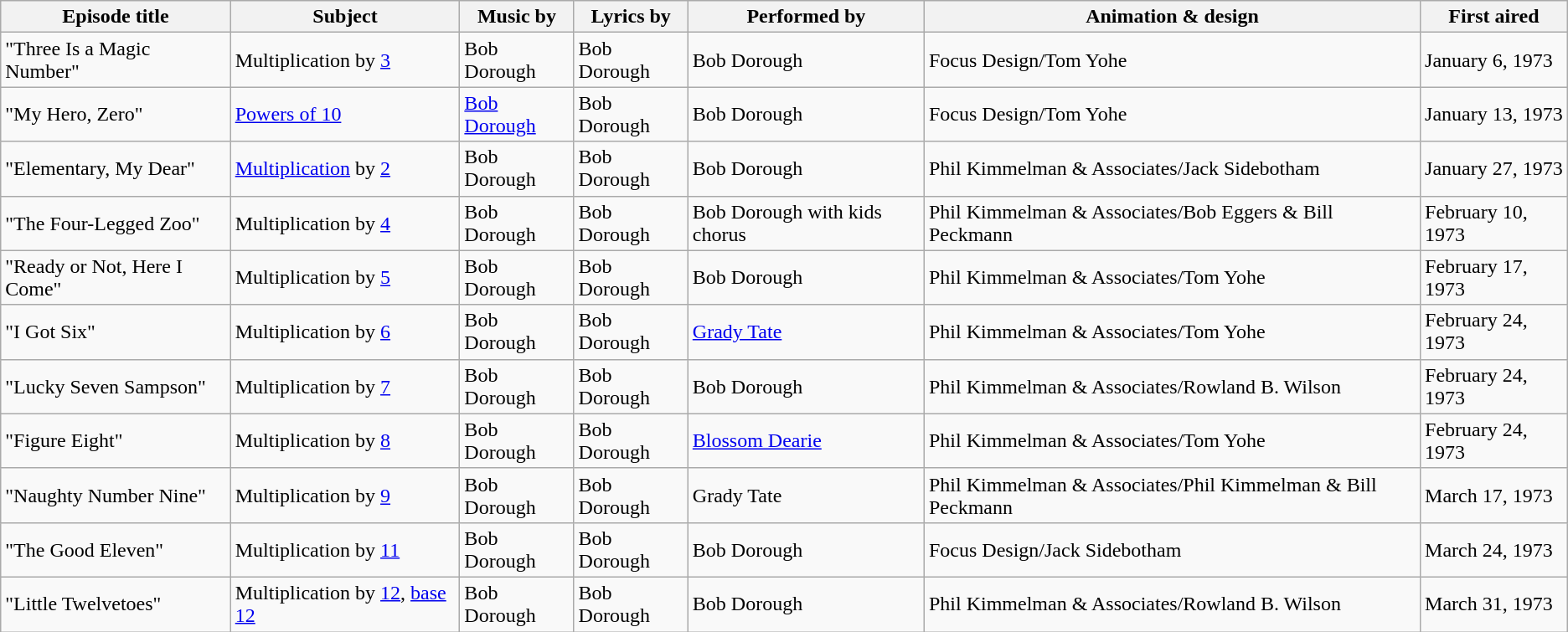<table class="wikitable sortable">
<tr>
<th>Episode title</th>
<th>Subject</th>
<th>Music by</th>
<th>Lyrics by</th>
<th>Performed by</th>
<th>Animation & design</th>
<th>First aired</th>
</tr>
<tr>
<td>"Three Is a Magic Number"</td>
<td>Multiplication by <a href='#'>3</a></td>
<td>Bob Dorough</td>
<td>Bob Dorough</td>
<td>Bob Dorough</td>
<td>Focus Design/Tom Yohe</td>
<td>January 6, 1973</td>
</tr>
<tr>
<td>"My Hero, Zero"</td>
<td><a href='#'>Powers of 10</a></td>
<td><a href='#'>Bob Dorough</a></td>
<td>Bob Dorough</td>
<td>Bob Dorough</td>
<td>Focus Design/Tom Yohe</td>
<td>January 13, 1973</td>
</tr>
<tr>
<td>"Elementary, My Dear"</td>
<td><a href='#'>Multiplication</a> by <a href='#'>2</a></td>
<td>Bob Dorough</td>
<td>Bob Dorough</td>
<td>Bob Dorough</td>
<td>Phil Kimmelman & Associates/Jack Sidebotham</td>
<td>January 27, 1973</td>
</tr>
<tr>
<td>"The Four-Legged Zoo"</td>
<td>Multiplication by <a href='#'>4</a></td>
<td>Bob Dorough</td>
<td>Bob Dorough</td>
<td>Bob Dorough with kids chorus</td>
<td>Phil Kimmelman & Associates/Bob Eggers & Bill Peckmann</td>
<td>February 10, 1973</td>
</tr>
<tr>
<td>"Ready or Not, Here I Come"</td>
<td>Multiplication by <a href='#'>5</a></td>
<td>Bob Dorough</td>
<td>Bob Dorough</td>
<td>Bob Dorough</td>
<td>Phil Kimmelman & Associates/Tom Yohe</td>
<td>February 17, 1973</td>
</tr>
<tr>
<td>"I Got Six"</td>
<td>Multiplication by <a href='#'>6</a></td>
<td>Bob Dorough</td>
<td>Bob Dorough</td>
<td><a href='#'>Grady Tate</a></td>
<td>Phil Kimmelman & Associates/Tom Yohe</td>
<td>February 24, 1973</td>
</tr>
<tr>
<td>"Lucky Seven Sampson"</td>
<td>Multiplication by <a href='#'>7</a></td>
<td>Bob Dorough</td>
<td>Bob Dorough</td>
<td>Bob Dorough</td>
<td>Phil Kimmelman & Associates/Rowland B. Wilson</td>
<td>February 24, 1973</td>
</tr>
<tr>
<td>"Figure Eight"</td>
<td>Multiplication by <a href='#'>8</a></td>
<td>Bob Dorough</td>
<td>Bob Dorough</td>
<td><a href='#'>Blossom Dearie</a></td>
<td>Phil Kimmelman & Associates/Tom Yohe</td>
<td>February 24, 1973</td>
</tr>
<tr>
<td>"Naughty Number Nine"</td>
<td>Multiplication by <a href='#'>9</a></td>
<td>Bob Dorough</td>
<td>Bob Dorough</td>
<td>Grady Tate</td>
<td>Phil Kimmelman & Associates/Phil Kimmelman & Bill Peckmann</td>
<td>March 17, 1973</td>
</tr>
<tr>
<td>"The Good Eleven"</td>
<td>Multiplication by <a href='#'>11</a></td>
<td>Bob Dorough</td>
<td>Bob Dorough</td>
<td>Bob Dorough</td>
<td>Focus Design/Jack Sidebotham</td>
<td>March 24, 1973</td>
</tr>
<tr>
<td>"Little Twelvetoes"</td>
<td>Multiplication by <a href='#'>12</a>, <a href='#'>base 12</a></td>
<td>Bob Dorough</td>
<td>Bob Dorough</td>
<td>Bob Dorough</td>
<td>Phil Kimmelman & Associates/Rowland B. Wilson</td>
<td>March 31, 1973</td>
</tr>
</table>
